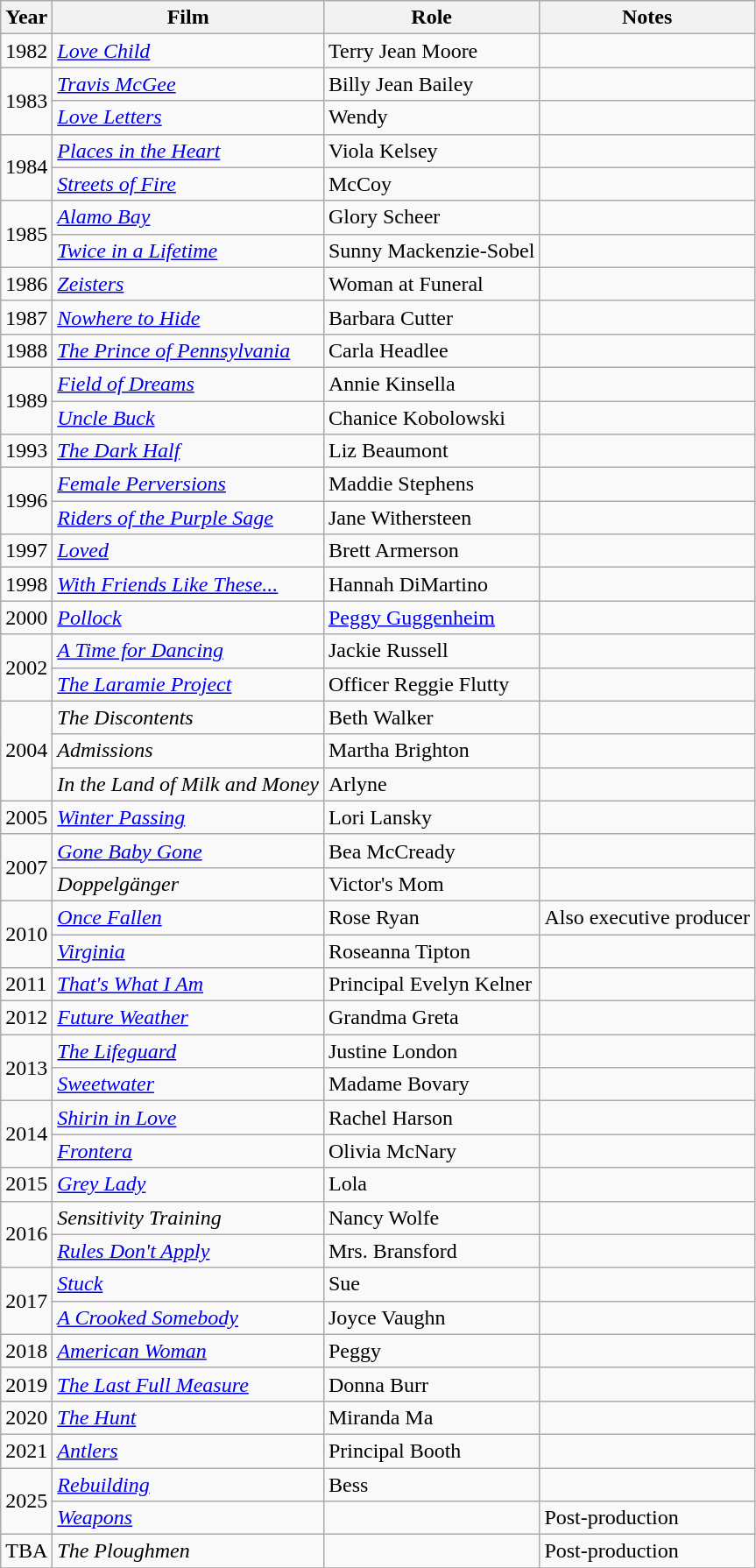<table class="wikitable sortable">
<tr>
<th>Year</th>
<th>Film</th>
<th>Role</th>
<th>Notes</th>
</tr>
<tr>
<td>1982</td>
<td><em><a href='#'>Love Child</a></em></td>
<td>Terry Jean Moore</td>
<td></td>
</tr>
<tr>
<td rowspan=2>1983</td>
<td><em><a href='#'>Travis McGee</a></em></td>
<td>Billy Jean Bailey</td>
<td></td>
</tr>
<tr>
<td><em><a href='#'>Love Letters</a></em></td>
<td>Wendy</td>
<td></td>
</tr>
<tr>
<td rowspan=2>1984</td>
<td><em><a href='#'>Places in the Heart</a></em></td>
<td>Viola Kelsey</td>
<td></td>
</tr>
<tr>
<td><em><a href='#'>Streets of Fire</a></em></td>
<td>McCoy</td>
<td></td>
</tr>
<tr>
<td rowspan=2>1985</td>
<td><em><a href='#'>Alamo Bay</a></em></td>
<td>Glory Scheer</td>
<td></td>
</tr>
<tr>
<td><em><a href='#'>Twice in a Lifetime</a></em></td>
<td>Sunny Mackenzie-Sobel</td>
<td></td>
</tr>
<tr>
<td>1986</td>
<td><em><a href='#'>Zeisters</a></em></td>
<td>Woman at Funeral</td>
<td></td>
</tr>
<tr>
<td>1987</td>
<td><em><a href='#'>Nowhere to Hide</a></em></td>
<td>Barbara Cutter</td>
<td></td>
</tr>
<tr>
<td>1988</td>
<td><em><a href='#'>The Prince of Pennsylvania</a></em></td>
<td>Carla Headlee</td>
<td></td>
</tr>
<tr>
<td rowspan=2>1989</td>
<td><em><a href='#'>Field of Dreams</a></em></td>
<td>Annie Kinsella</td>
<td></td>
</tr>
<tr>
<td><em><a href='#'>Uncle Buck</a></em></td>
<td>Chanice Kobolowski</td>
<td></td>
</tr>
<tr>
<td>1993</td>
<td><em><a href='#'>The Dark Half</a></em></td>
<td>Liz Beaumont</td>
<td></td>
</tr>
<tr>
<td rowspan=2>1996</td>
<td><em><a href='#'>Female Perversions</a></em></td>
<td>Maddie Stephens</td>
<td></td>
</tr>
<tr>
<td><em><a href='#'>Riders of the Purple Sage</a></em></td>
<td>Jane Withersteen</td>
<td></td>
</tr>
<tr>
<td>1997</td>
<td><em><a href='#'>Loved</a></em></td>
<td>Brett Armerson</td>
<td></td>
</tr>
<tr>
<td>1998</td>
<td><em><a href='#'>With Friends Like These...</a></em></td>
<td>Hannah DiMartino</td>
<td></td>
</tr>
<tr>
<td>2000</td>
<td><em><a href='#'>Pollock</a></em></td>
<td><a href='#'>Peggy Guggenheim</a></td>
<td></td>
</tr>
<tr>
<td rowspan=2>2002</td>
<td><em><a href='#'>A Time for Dancing</a></em></td>
<td>Jackie Russell</td>
<td></td>
</tr>
<tr>
<td><em><a href='#'>The Laramie Project</a></em></td>
<td>Officer Reggie Flutty</td>
</tr>
<tr>
<td rowspan=3>2004</td>
<td><em>The Discontents</em></td>
<td>Beth Walker</td>
<td></td>
</tr>
<tr>
<td><em>Admissions</em></td>
<td>Martha Brighton</td>
<td></td>
</tr>
<tr>
<td><em>In the Land of Milk and Money</em></td>
<td>Arlyne</td>
<td></td>
</tr>
<tr>
<td>2005</td>
<td><em><a href='#'>Winter Passing</a></em></td>
<td>Lori Lansky</td>
<td></td>
</tr>
<tr>
<td rowspan=2>2007</td>
<td><em><a href='#'>Gone Baby Gone</a></em></td>
<td>Bea McCready</td>
<td></td>
</tr>
<tr>
<td><em>Doppelgänger</em></td>
<td>Victor's Mom</td>
<td></td>
</tr>
<tr>
<td rowspan=2>2010</td>
<td><em><a href='#'>Once Fallen</a></em></td>
<td>Rose Ryan</td>
<td>Also executive producer</td>
</tr>
<tr>
<td><em><a href='#'>Virginia</a></em></td>
<td>Roseanna Tipton</td>
<td></td>
</tr>
<tr>
<td>2011</td>
<td><em><a href='#'>That's What I Am</a></em></td>
<td>Principal Evelyn Kelner</td>
<td></td>
</tr>
<tr>
<td>2012</td>
<td><em><a href='#'>Future Weather</a></em></td>
<td>Grandma Greta</td>
<td></td>
</tr>
<tr>
<td rowspan=2>2013</td>
<td><em><a href='#'>The Lifeguard</a></em></td>
<td>Justine London</td>
<td></td>
</tr>
<tr>
<td><em><a href='#'>Sweetwater</a></em></td>
<td>Madame Bovary</td>
<td></td>
</tr>
<tr>
<td rowspan=2>2014</td>
<td><em><a href='#'>Shirin in Love</a></em></td>
<td>Rachel Harson</td>
<td></td>
</tr>
<tr>
<td><em><a href='#'>Frontera</a></em></td>
<td>Olivia McNary</td>
<td></td>
</tr>
<tr>
<td>2015</td>
<td><em><a href='#'>Grey Lady</a></em></td>
<td>Lola</td>
<td></td>
</tr>
<tr>
<td rowspan=2>2016</td>
<td><em>Sensitivity Training</em></td>
<td>Nancy Wolfe</td>
<td></td>
</tr>
<tr>
<td><em><a href='#'>Rules Don't Apply</a></em></td>
<td>Mrs. Bransford</td>
<td></td>
</tr>
<tr>
<td rowspan=2>2017</td>
<td><em><a href='#'>Stuck</a></em></td>
<td>Sue</td>
<td></td>
</tr>
<tr>
<td><em><a href='#'>A Crooked Somebody</a></em></td>
<td>Joyce Vaughn</td>
<td></td>
</tr>
<tr>
<td>2018</td>
<td><em><a href='#'>American Woman</a></em></td>
<td>Peggy</td>
<td></td>
</tr>
<tr>
<td>2019</td>
<td><em><a href='#'>The Last Full Measure</a></em></td>
<td>Donna Burr</td>
<td></td>
</tr>
<tr>
<td>2020</td>
<td><em><a href='#'>The Hunt</a></em></td>
<td>Miranda Ma</td>
<td></td>
</tr>
<tr>
<td>2021</td>
<td><em><a href='#'>Antlers</a></em></td>
<td>Principal Booth</td>
<td></td>
</tr>
<tr>
<td rowspan=2>2025</td>
<td><em><a href='#'>Rebuilding</a></em></td>
<td>Bess</td>
<td></td>
</tr>
<tr>
<td><em><a href='#'>Weapons</a></em></td>
<td></td>
<td>Post-production</td>
</tr>
<tr>
<td>TBA</td>
<td><em>The Ploughmen</em></td>
<td></td>
<td>Post-production</td>
</tr>
<tr>
</tr>
</table>
